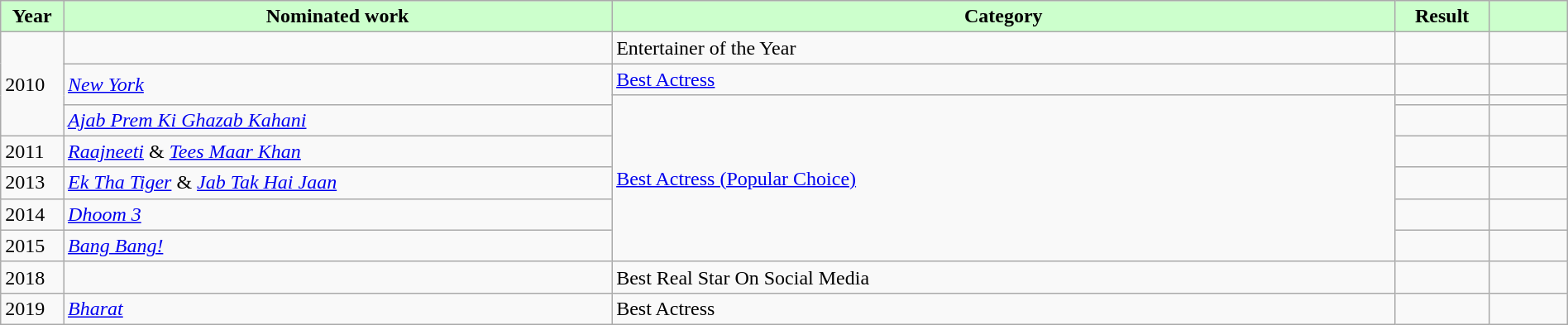<table class="wikitable" style="width:100%;">
<tr style="background:#cfc; text-align:center;">
<td scope="col" style="width:4%;"><strong>Year</strong></td>
<td scope="col" style="width:35%;"><strong>Nominated work</strong></td>
<td scope="col" style="width:50%;"><strong>Category</strong></td>
<td scope="col" style="width:6%;"><strong>Result</strong></td>
<td scope="col" style="width:5%;"><strong></strong></td>
</tr>
<tr>
<td rowspan="4">2010</td>
<td></td>
<td>Entertainer of the Year</td>
<td></td>
<td style="text-align:center;"></td>
</tr>
<tr>
<td rowspan="2"><em><a href='#'>New York</a></em></td>
<td><a href='#'>Best Actress</a></td>
<td></td>
<td style="text-align:center;"></td>
</tr>
<tr>
<td rowspan="6"><a href='#'>Best Actress (Popular Choice)</a></td>
<td></td>
<td style="text-align:center;"></td>
</tr>
<tr>
<td><em><a href='#'>Ajab Prem Ki Ghazab Kahani</a></em></td>
<td></td>
<td style="text-align:center;"></td>
</tr>
<tr>
<td>2011</td>
<td><em><a href='#'>Raajneeti</a></em> & <em><a href='#'>Tees Maar Khan</a></em></td>
<td></td>
<td style="text-align:center;"></td>
</tr>
<tr>
<td>2013</td>
<td><em><a href='#'>Ek Tha Tiger</a></em> & <em><a href='#'>Jab Tak Hai Jaan</a></em></td>
<td></td>
<td style="text-align:center;"></td>
</tr>
<tr>
<td>2014</td>
<td><em><a href='#'>Dhoom 3</a></em></td>
<td></td>
<td style="text-align:center;"></td>
</tr>
<tr>
<td>2015</td>
<td><em><a href='#'>Bang Bang!</a></em></td>
<td></td>
<td style="text-align:center;"></td>
</tr>
<tr>
<td>2018</td>
<td></td>
<td>Best Real Star On Social Media</td>
<td></td>
<td style="text-align:center;"></td>
</tr>
<tr>
<td>2019</td>
<td><em><a href='#'>Bharat</a></em></td>
<td>Best Actress</td>
<td></td>
<td></td>
</tr>
</table>
